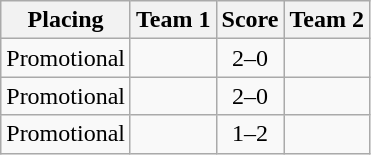<table class=wikitable style="border:1px solid #AAAAAA;">
<tr>
<th>Placing</th>
<th>Team 1</th>
<th>Score</th>
<th>Team 2</th>
</tr>
<tr>
<td>Promotional</td>
<td><strong></strong></td>
<td align="center">2–0</td>
<td></td>
</tr>
<tr>
<td>Promotional</td>
<td><strong></strong></td>
<td align="center">2–0</td>
<td></td>
</tr>
<tr>
<td>Promotional</td>
<td></td>
<td align="center">1–2</td>
<td><strong></strong></td>
</tr>
</table>
